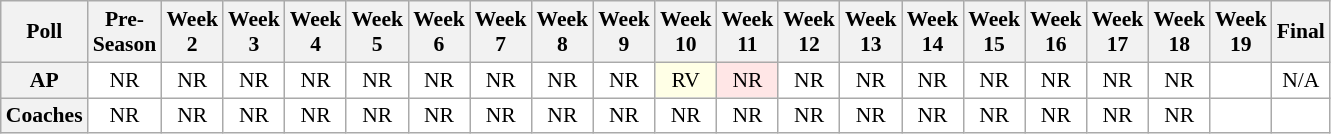<table class="wikitable" style="white-space:nowrap;font-size:90%">
<tr>
<th>Poll</th>
<th>Pre-<br>Season</th>
<th>Week<br>2</th>
<th>Week<br>3</th>
<th>Week<br>4</th>
<th>Week<br>5</th>
<th>Week<br>6</th>
<th>Week<br>7</th>
<th>Week<br>8</th>
<th>Week<br>9</th>
<th>Week<br>10</th>
<th>Week<br>11</th>
<th>Week<br>12</th>
<th>Week<br>13</th>
<th>Week<br>14</th>
<th>Week<br>15</th>
<th>Week<br>16</th>
<th>Week<br>17</th>
<th>Week<br>18</th>
<th>Week<br>19</th>
<th>Final</th>
</tr>
<tr style="text-align:center;">
<th>AP</th>
<td style="background:#FFF;">NR</td>
<td style="background:#FFF;">NR</td>
<td style="background:#FFF;">NR</td>
<td style="background:#FFF;">NR</td>
<td style="background:#FFF;">NR</td>
<td style="background:#FFF;">NR</td>
<td style="background:#FFF;">NR</td>
<td style="background:#FFF;">NR</td>
<td style="background:#FFF;">NR</td>
<td style="background:#FFFFE6;">RV</td>
<td style="background:#FFE6E6;">NR</td>
<td style="background:#FFF;">NR</td>
<td style="background:#FFF;">NR</td>
<td style="background:#FFF;">NR</td>
<td style="background:#FFF;">NR</td>
<td style="background:#FFF;">NR</td>
<td style="background:#FFF;">NR</td>
<td style="background:#FFF;">NR</td>
<td style="background:#FFF;"></td>
<td style="background:#FFF;">N/A</td>
</tr>
<tr style="text-align:center;">
<th>Coaches</th>
<td style="background:#FFF;">NR</td>
<td style="background:#FFF;">NR</td>
<td style="background:#FFF;">NR</td>
<td style="background:#FFF;">NR</td>
<td style="background:#FFF;">NR</td>
<td style="background:#FFF;">NR</td>
<td style="background:#FFF;">NR</td>
<td style="background:#FFF;">NR</td>
<td style="background:#FFF;">NR</td>
<td style="background:#FFF;">NR</td>
<td style="background:#FFF;">NR</td>
<td style="background:#FFF;">NR</td>
<td style="background:#FFF;">NR</td>
<td style="background:#FFF;">NR</td>
<td style="background:#FFF;">NR</td>
<td style="background:#FFF;">NR</td>
<td style="background:#FFF;">NR</td>
<td style="background:#FFF;">NR</td>
<td style="background:#FFF;"></td>
<td style="background:#FFF;"></td>
</tr>
</table>
